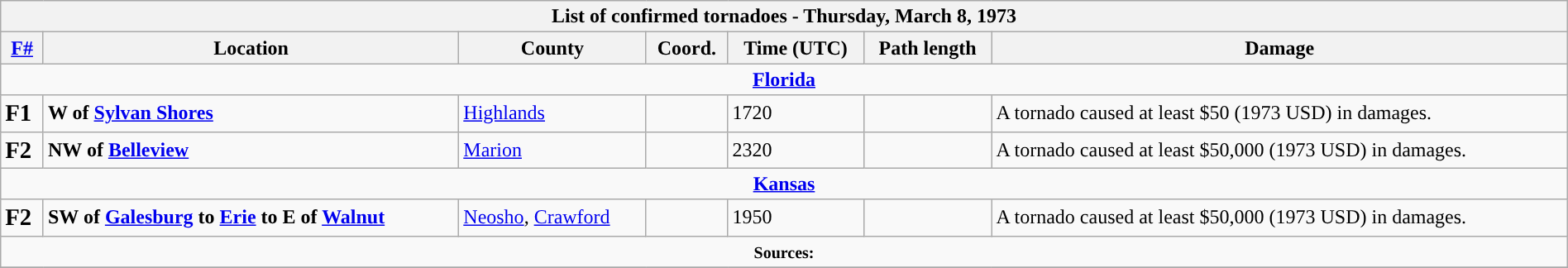<table class="wikitable collapsible" width="100%">
<tr>
<th colspan="7">List of confirmed tornadoes - Thursday, March 8, 1973</th>
</tr>
<tr>
<th><a href='#'>F#</a></th>
<th>Location</th>
<th>County</th>
<th>Coord.</th>
<th>Time (UTC)</th>
<th>Path length</th>
<th>Damage</th>
</tr>
<tr>
<td colspan="7" align=center><strong><a href='#'>Florida</a></strong></td>
</tr>
<tr>
<td><big><strong>F1</strong></big></td>
<td><strong>W of <a href='#'>Sylvan Shores</a></strong></td>
<td><a href='#'>Highlands</a></td>
<td></td>
<td>1720</td>
<td></td>
<td>A tornado caused at least $50 (1973 USD) in damages.</td>
</tr>
<tr>
<td><big><strong>F2</strong></big></td>
<td><strong>NW of <a href='#'>Belleview</a></strong></td>
<td><a href='#'>Marion</a></td>
<td></td>
<td>2320</td>
<td></td>
<td>A tornado caused at least $50,000 (1973 USD) in damages.</td>
</tr>
<tr>
<td colspan="7" align=center><strong><a href='#'>Kansas</a></strong></td>
</tr>
<tr>
<td><big><strong>F2</strong></big></td>
<td><strong>SW of <a href='#'>Galesburg</a> to <a href='#'>Erie</a> to E of <a href='#'>Walnut</a></strong></td>
<td><a href='#'>Neosho</a>, <a href='#'>Crawford</a></td>
<td></td>
<td>1950</td>
<td></td>
<td>A tornado caused at least $50,000 (1973 USD) in damages.</td>
</tr>
<tr>
<td colspan="7" align=center><small><strong>Sources:</strong> </small></td>
</tr>
<tr>
</tr>
</table>
